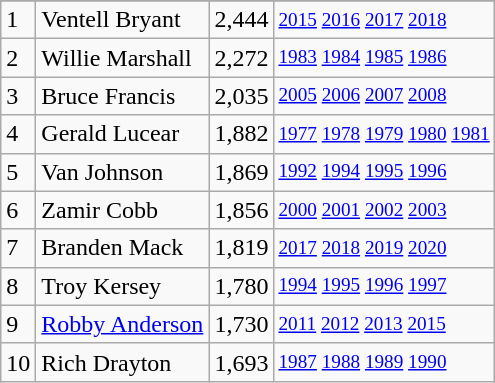<table class="wikitable">
<tr>
</tr>
<tr>
<td>1</td>
<td>Ventell Bryant</td>
<td>2,444</td>
<td style="font-size:80%;"><a href='#'>2015</a> <a href='#'>2016</a> <a href='#'>2017</a> <a href='#'>2018</a></td>
</tr>
<tr>
<td>2</td>
<td>Willie Marshall</td>
<td>2,272</td>
<td style="font-size:80%;"><a href='#'>1983</a> <a href='#'>1984</a> <a href='#'>1985</a> <a href='#'>1986</a></td>
</tr>
<tr>
<td>3</td>
<td>Bruce Francis</td>
<td>2,035</td>
<td style="font-size:80%;"><a href='#'>2005</a> <a href='#'>2006</a> <a href='#'>2007</a> <a href='#'>2008</a></td>
</tr>
<tr>
<td>4</td>
<td>Gerald Lucear</td>
<td>1,882</td>
<td style="font-size:80%;"><a href='#'>1977</a> <a href='#'>1978</a> <a href='#'>1979</a> <a href='#'>1980</a> <a href='#'>1981</a></td>
</tr>
<tr>
<td>5</td>
<td>Van Johnson</td>
<td>1,869</td>
<td style="font-size:80%;"><a href='#'>1992</a> <a href='#'>1994</a> <a href='#'>1995</a> <a href='#'>1996</a></td>
</tr>
<tr>
<td>6</td>
<td>Zamir Cobb</td>
<td>1,856</td>
<td style="font-size:80%;"><a href='#'>2000</a> <a href='#'>2001</a> <a href='#'>2002</a> <a href='#'>2003</a></td>
</tr>
<tr>
<td>7</td>
<td>Branden Mack</td>
<td>1,819</td>
<td style="font-size:80%;"><a href='#'>2017</a> <a href='#'>2018</a> <a href='#'>2019</a> <a href='#'>2020</a></td>
</tr>
<tr>
<td>8</td>
<td>Troy Kersey</td>
<td>1,780</td>
<td style="font-size:80%;"><a href='#'>1994</a> <a href='#'>1995</a> <a href='#'>1996</a> <a href='#'>1997</a></td>
</tr>
<tr>
<td>9</td>
<td><a href='#'>Robby Anderson</a></td>
<td>1,730</td>
<td style="font-size:80%;"><a href='#'>2011</a> <a href='#'>2012</a> <a href='#'>2013</a> <a href='#'>2015</a></td>
</tr>
<tr>
<td>10</td>
<td>Rich Drayton</td>
<td>1,693</td>
<td style="font-size:80%;"><a href='#'>1987</a> <a href='#'>1988</a> <a href='#'>1989</a> <a href='#'>1990</a></td>
</tr>
</table>
